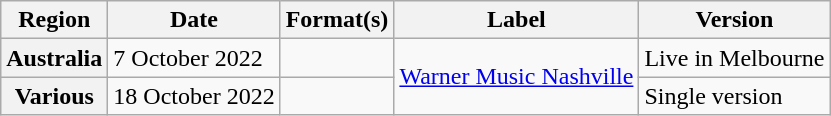<table class="wikitable plainrowheaders">
<tr>
<th scope="col">Region</th>
<th scope="col">Date</th>
<th scope="col">Format(s)</th>
<th scope="col">Label</th>
<th scope="col">Version</th>
</tr>
<tr>
<th scope="row">Australia</th>
<td>7 October 2022</td>
<td></td>
<td rowspan="2"><a href='#'>Warner Music Nashville</a></td>
<td>Live in Melbourne</td>
</tr>
<tr>
<th scope="row">Various</th>
<td>18 October 2022</td>
<td></td>
<td>Single version</td>
</tr>
</table>
